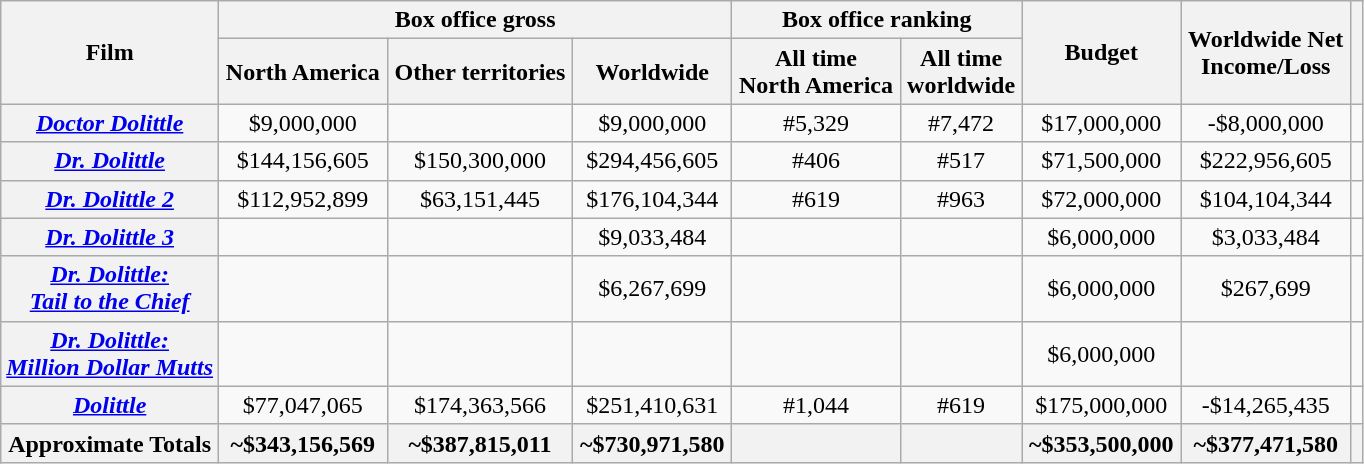<table class="wikitable plainrowheaders" style="text-align:center;">
<tr>
<th rowspan="2" style="width:16%;">Film</th>
<th colspan="3">Box office gross</th>
<th colspan="2">Box office ranking</th>
<th rowspan="2">Budget</th>
<th rowspan="2">Worldwide Net  <br>Income/Loss</th>
<th rowspan="2"></th>
</tr>
<tr>
<th>North America</th>
<th>Other territories</th>
<th>Worldwide</th>
<th>All time <br>North America</th>
<th>All time <br>worldwide</th>
</tr>
<tr>
<th scope="row"><em><a href='#'>Doctor Dolittle</a></em></th>
<td>$9,000,000</td>
<td></td>
<td>$9,000,000</td>
<td>#5,329</td>
<td>#7,472</td>
<td>$17,000,000</td>
<td>-$8,000,000</td>
<td></td>
</tr>
<tr>
<th scope="row"><em><a href='#'>Dr. Dolittle</a></em></th>
<td>$144,156,605</td>
<td>$150,300,000</td>
<td>$294,456,605</td>
<td>#406</td>
<td>#517</td>
<td>$71,500,000</td>
<td>$222,956,605</td>
<td></td>
</tr>
<tr>
<th scope="row"><em><a href='#'>Dr. Dolittle 2</a></em></th>
<td>$112,952,899</td>
<td>$63,151,445</td>
<td>$176,104,344</td>
<td>#619</td>
<td>#963</td>
<td>$72,000,000</td>
<td>$104,104,344</td>
<td></td>
</tr>
<tr>
<th scope="row"><em><a href='#'>Dr. Dolittle 3</a></em></th>
<td></td>
<td></td>
<td>$9,033,484</td>
<td></td>
<td></td>
<td>$6,000,000</td>
<td>$3,033,484</td>
<td></td>
</tr>
<tr>
<th scope="row"><em><a href='#'>Dr. Dolittle:  <br>Tail to the Chief</a></em></th>
<td></td>
<td></td>
<td>$6,267,699</td>
<td></td>
<td></td>
<td>$6,000,000</td>
<td>$267,699</td>
<td></td>
</tr>
<tr>
<th scope="row"><em><a href='#'>Dr. Dolittle:  <br>Million Dollar Mutts</a></em></th>
<td></td>
<td></td>
<td></td>
<td></td>
<td></td>
<td>$6,000,000</td>
<td></td>
<td></td>
</tr>
<tr>
<th scope="row"><em><a href='#'>Dolittle</a></em></th>
<td>$77,047,065</td>
<td>$174,363,566</td>
<td>$251,410,631</td>
<td>#1,044</td>
<td>#619</td>
<td>$175,000,000</td>
<td>-$14,265,435</td>
<td></td>
</tr>
<tr>
<th>Approximate Totals</th>
<th>~$343,156,569</th>
<th>~$387,815,011</th>
<th>~$730,971,580</th>
<th></th>
<th></th>
<th>~$353,500,000</th>
<th>~$377,471,580</th>
<th></th>
</tr>
</table>
